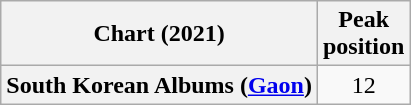<table class="wikitable plainrowheaders" style="text-align:center">
<tr>
<th scope="col">Chart (2021)</th>
<th scope="col">Peak<br>position</th>
</tr>
<tr>
<th scope="row">South Korean Albums (<a href='#'>Gaon</a>)</th>
<td>12</td>
</tr>
</table>
